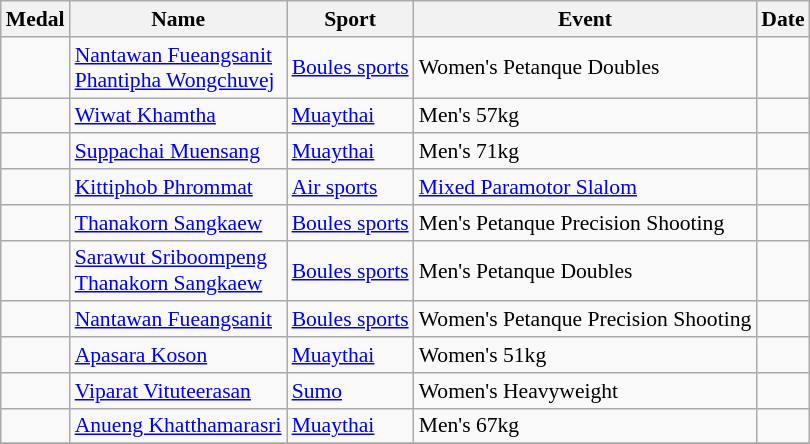<table class="wikitable sortable" style="font-size:90%">
<tr>
<th>Medal</th>
<th>Name</th>
<th>Sport</th>
<th>Event</th>
<th>Date</th>
</tr>
<tr>
<td></td>
<td><a href='#'>Nantawan Fueangsanit</a> <br> <a href='#'>Phantipha Wongchuvej</a></td>
<td><a href='#'>Boules sports</a></td>
<td>Women's Petanque Doubles</td>
<td></td>
</tr>
<tr>
<td></td>
<td><a href='#'>Wiwat Khamtha</a></td>
<td><a href='#'>Muaythai</a></td>
<td>Men's 57kg</td>
<td></td>
</tr>
<tr>
<td></td>
<td><a href='#'>Suppachai Muensang</a></td>
<td><a href='#'>Muaythai</a></td>
<td>Men's 71kg</td>
<td></td>
</tr>
<tr>
<td></td>
<td><a href='#'>Kittiphob Phrommat</a></td>
<td><a href='#'>Air sports</a></td>
<td><a href='#'>Mixed Paramotor Slalom</a></td>
<td></td>
</tr>
<tr>
<td></td>
<td><a href='#'>Thanakorn Sangkaew</a></td>
<td><a href='#'>Boules sports</a></td>
<td>Men's Petanque Precision Shooting</td>
<td></td>
</tr>
<tr>
<td></td>
<td><a href='#'>Sarawut Sriboompeng</a> <br> <a href='#'>Thanakorn Sangkaew</a></td>
<td><a href='#'>Boules sports</a></td>
<td>Men's Petanque Doubles</td>
<td></td>
</tr>
<tr>
<td></td>
<td><a href='#'>Nantawan Fueangsanit</a></td>
<td><a href='#'>Boules sports</a></td>
<td>Women's Petanque Precision Shooting</td>
<td></td>
</tr>
<tr>
<td></td>
<td><a href='#'>Apasara Koson</a></td>
<td><a href='#'>Muaythai</a></td>
<td>Women's 51kg</td>
<td></td>
</tr>
<tr>
<td></td>
<td><a href='#'>Viparat Vituteerasan</a></td>
<td><a href='#'>Sumo</a></td>
<td>Women's Heavyweight</td>
<td></td>
</tr>
<tr>
<td></td>
<td><a href='#'>Anueng Khatthamarasri</a></td>
<td><a href='#'>Muaythai</a></td>
<td>Men's 67kg</td>
<td></td>
</tr>
<tr>
</tr>
</table>
